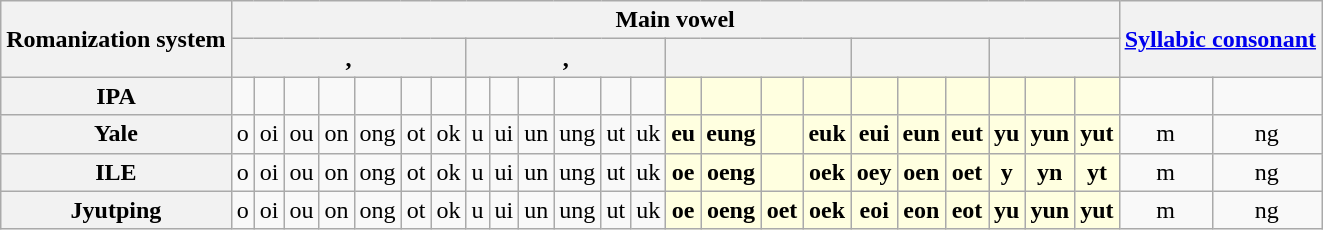<table class="wikitable" style="text-align:center;">
<tr>
<th rowspan=2>Romanization system</th>
<th colspan=23>Main vowel</th>
<th colspan=2, rowspan=2><a href='#'>Syllabic consonant</a></th>
</tr>
<tr>
<th colspan=7>, </th>
<th colspan=6>, </th>
<th colspan=4></th>
<th colspan=3></th>
<th colspan=3></th>
</tr>
<tr>
<th>IPA</th>
<td></td>
<td></td>
<td></td>
<td></td>
<td></td>
<td></td>
<td></td>
<td></td>
<td></td>
<td></td>
<td></td>
<td></td>
<td></td>
<td style="background:LightYellow"><strong></strong></td>
<td style="background:LightYellow"><strong></strong></td>
<td style="background:LightYellow"><strong></strong></td>
<td style="background:LightYellow"><strong></strong></td>
<td style="background:LightYellow"><strong></strong></td>
<td style="background:LightYellow"><strong></strong></td>
<td style="background:LightYellow"><strong></strong></td>
<td style="background:LightYellow"><strong></strong></td>
<td style="background:LightYellow"><strong></strong></td>
<td style="background:LightYellow"><strong></strong></td>
<td></td>
<td></td>
</tr>
<tr>
<th>Yale</th>
<td>o</td>
<td>oi</td>
<td>ou</td>
<td>on</td>
<td>ong</td>
<td>ot</td>
<td>ok</td>
<td>u</td>
<td>ui</td>
<td>un</td>
<td>ung</td>
<td>ut</td>
<td>uk</td>
<td style="background:LightYellow"><strong>eu</strong></td>
<td style="background:LightYellow"><strong>eung</strong></td>
<td style="background:LightYellow"></td>
<td style="background:LightYellow"><strong>euk</strong></td>
<td style="background:LightYellow"><strong>eui</strong></td>
<td style="background:LightYellow"><strong>eun</strong></td>
<td style="background:LightYellow"><strong>eut</strong></td>
<td style="background:LightYellow"><strong>yu</strong></td>
<td style="background:LightYellow"><strong>yun</strong></td>
<td style="background:LightYellow"><strong>yut</strong></td>
<td>m</td>
<td>ng</td>
</tr>
<tr>
<th>ILE</th>
<td>o</td>
<td>oi</td>
<td>ou</td>
<td>on</td>
<td>ong</td>
<td>ot</td>
<td>ok</td>
<td>u</td>
<td>ui</td>
<td>un</td>
<td>ung</td>
<td>ut</td>
<td>uk</td>
<td style="background:LightYellow"><strong>oe</strong></td>
<td style="background:LightYellow"><strong>oeng</strong></td>
<td style="background:LightYellow"></td>
<td style="background:LightYellow"><strong>oek</strong></td>
<td style="background:LightYellow"><strong>oey</strong></td>
<td style="background:LightYellow"><strong>oen</strong></td>
<td style="background:LightYellow"><strong>oet</strong></td>
<td style="background:LightYellow"><strong>y</strong></td>
<td style="background:LightYellow"><strong>yn</strong></td>
<td style="background:LightYellow"><strong>yt</strong></td>
<td>m</td>
<td>ng</td>
</tr>
<tr>
<th>Jyutping</th>
<td>o</td>
<td>oi</td>
<td>ou</td>
<td>on</td>
<td>ong</td>
<td>ot</td>
<td>ok</td>
<td>u</td>
<td>ui</td>
<td>un</td>
<td>ung</td>
<td>ut</td>
<td>uk</td>
<td style="background:LightYellow"><strong>oe</strong></td>
<td style="background:LightYellow"><strong>oeng</strong></td>
<td style="background:LightYellow"><strong>oet</strong></td>
<td style="background:LightYellow"><strong>oek</strong></td>
<td style="background:LightYellow"><strong>eoi</strong></td>
<td style="background:LightYellow"><strong>eon</strong></td>
<td style="background:LightYellow"><strong>eot</strong></td>
<td style="background:LightYellow"><strong>yu</strong></td>
<td style="background:LightYellow"><strong>yun</strong></td>
<td style="background:LightYellow"><strong>yut</strong></td>
<td>m</td>
<td>ng</td>
</tr>
</table>
